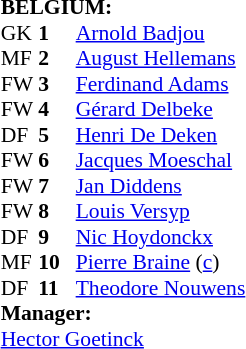<table style="font-size: 90%" cellspacing="0" cellpadding="0" align=center>
<tr>
<td colspan=4><br><strong>BELGIUM:</strong></td>
</tr>
<tr>
<th width="25"></th>
<th width="25"></th>
</tr>
<tr>
<td>GK</td>
<td><strong>1</strong></td>
<td><a href='#'>Arnold Badjou</a></td>
</tr>
<tr>
<td>MF</td>
<td><strong>2</strong></td>
<td><a href='#'>August Hellemans</a></td>
</tr>
<tr>
<td>FW</td>
<td><strong>3</strong></td>
<td><a href='#'>Ferdinand Adams</a></td>
</tr>
<tr>
<td>FW</td>
<td><strong>4</strong></td>
<td><a href='#'>Gérard Delbeke</a></td>
</tr>
<tr>
<td>DF</td>
<td><strong>5</strong></td>
<td><a href='#'>Henri De Deken</a></td>
</tr>
<tr>
<td>FW</td>
<td><strong>6</strong></td>
<td><a href='#'>Jacques Moeschal</a></td>
</tr>
<tr>
<td>FW</td>
<td><strong>7</strong></td>
<td><a href='#'>Jan Diddens</a></td>
</tr>
<tr>
<td>FW</td>
<td><strong>8</strong></td>
<td><a href='#'>Louis Versyp</a></td>
</tr>
<tr>
<td>DF</td>
<td><strong>9</strong></td>
<td><a href='#'>Nic Hoydonckx</a></td>
</tr>
<tr>
<td>MF</td>
<td><strong>10</strong></td>
<td><a href='#'>Pierre Braine</a> (<a href='#'>c</a>)</td>
</tr>
<tr>
<td>DF</td>
<td><strong>11</strong></td>
<td><a href='#'>Theodore Nouwens</a></td>
</tr>
<tr>
<td colspan=3><strong>Manager:</strong></td>
</tr>
<tr>
<td colspan=4><a href='#'>Hector Goetinck</a></td>
</tr>
</table>
